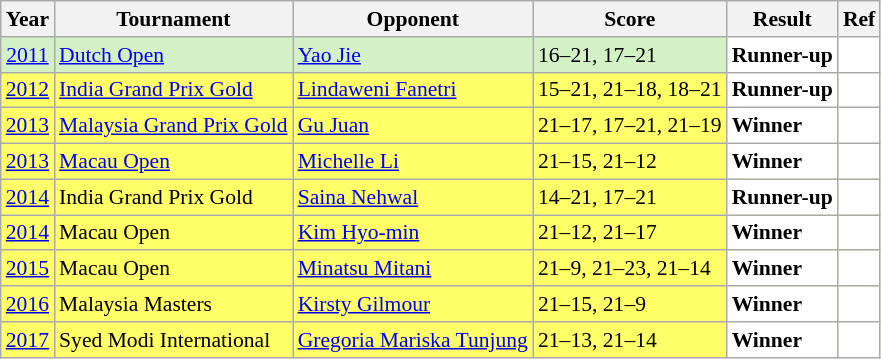<table class="sortable wikitable" style="font-size: 90%;">
<tr>
<th>Year</th>
<th>Tournament</th>
<th>Opponent</th>
<th>Score</th>
<th>Result</th>
<th>Ref</th>
</tr>
<tr style="background:#D4F1C5">
<td align="center"><a href='#'>2011</a></td>
<td align="left"><a href='#'>Dutch Open</a></td>
<td align="left"> <a href='#'>Yao Jie</a></td>
<td align="left">16–21, 17–21</td>
<td style="text-align:left; background:white"> <strong>Runner-up</strong></td>
<td style="text-align:center; background:white"></td>
</tr>
<tr style="background:#FFFF67">
<td align="center"><a href='#'>2012</a></td>
<td align="left"><a href='#'>India Grand Prix Gold</a></td>
<td align="left"> <a href='#'>Lindaweni Fanetri</a></td>
<td align="left">15–21, 21–18, 18–21</td>
<td style="text-align:left; background:white"> <strong>Runner-up</strong></td>
<td style="text-align:center; background:white"></td>
</tr>
<tr style="background:#FFFF67">
<td align="center"><a href='#'>2013</a></td>
<td align="left"><a href='#'>Malaysia Grand Prix Gold</a></td>
<td align="left"> <a href='#'>Gu Juan</a></td>
<td align="left">21–17, 17–21, 21–19</td>
<td style="text-align:left; background:white"> <strong>Winner</strong></td>
<td style="text-align:center; background:white"></td>
</tr>
<tr style="background:#FFFF67">
<td align="center"><a href='#'>2013</a></td>
<td align="left"><a href='#'>Macau Open</a></td>
<td align="left"> <a href='#'>Michelle Li</a></td>
<td align="left">21–15, 21–12</td>
<td style="text-align:left; background:white"> <strong>Winner</strong></td>
<td style="text-align:center; background:white"></td>
</tr>
<tr style="background:#FFFF67">
<td align="center"><a href='#'>2014</a></td>
<td align="left">India Grand Prix Gold</td>
<td align="left"> <a href='#'>Saina Nehwal</a></td>
<td align="left">14–21, 17–21</td>
<td style="text-align:left; background:white"> <strong>Runner-up</strong></td>
<td style="text-align:center; background:white"></td>
</tr>
<tr style="background:#FFFF67">
<td align="center"><a href='#'>2014</a></td>
<td align="left">Macau Open</td>
<td align="left"> <a href='#'>Kim Hyo-min</a></td>
<td align="left">21–12, 21–17</td>
<td style="text-align:left; background:white"> <strong>Winner</strong></td>
<td style="text-align:center; background:white"></td>
</tr>
<tr style="background:#FFFF67">
<td align="center"><a href='#'>2015</a></td>
<td align="left">Macau Open</td>
<td align="left"> <a href='#'>Minatsu Mitani</a></td>
<td align="left">21–9, 21–23, 21–14</td>
<td style="text-align:left; background:white"> <strong>Winner</strong></td>
<td style="text-align:center; background:white"></td>
</tr>
<tr style="background:#FFFF67">
<td align="center"><a href='#'>2016</a></td>
<td align="left">Malaysia Masters</td>
<td align="left"> <a href='#'>Kirsty Gilmour</a></td>
<td align="left">21–15, 21–9</td>
<td style="text-align:left; background:white"> <strong>Winner</strong></td>
<td style="text-align:center; background:white"></td>
</tr>
<tr style="background:#FFFF67">
<td align="center"><a href='#'>2017</a></td>
<td align="left">Syed Modi International</td>
<td align="left"> <a href='#'>Gregoria Mariska Tunjung</a></td>
<td align="left">21–13, 21–14</td>
<td style="text-align:left; background:white"> <strong>Winner</strong></td>
<td style="text-align:center; background:white"></td>
</tr>
</table>
